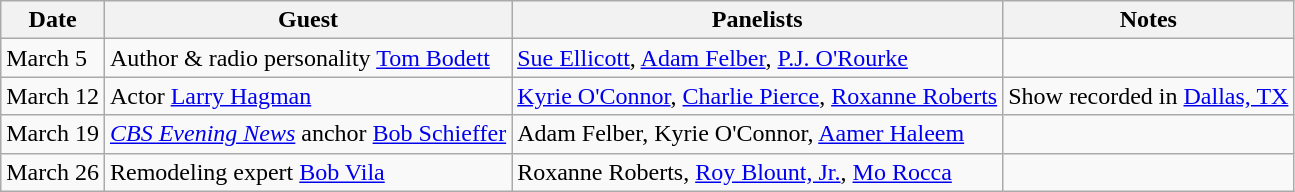<table class="wikitable">
<tr>
<th>Date</th>
<th>Guest</th>
<th>Panelists</th>
<th>Notes</th>
</tr>
<tr>
<td>March 5</td>
<td>Author & radio personality <a href='#'>Tom Bodett</a></td>
<td><a href='#'>Sue Ellicott</a>, <a href='#'>Adam Felber</a>, <a href='#'>P.J. O'Rourke</a></td>
<td></td>
</tr>
<tr>
<td>March 12</td>
<td>Actor <a href='#'>Larry Hagman</a></td>
<td><a href='#'>Kyrie O'Connor</a>, <a href='#'>Charlie Pierce</a>, <a href='#'>Roxanne Roberts</a></td>
<td>Show recorded in <a href='#'>Dallas, TX</a> </td>
</tr>
<tr>
<td>March 19</td>
<td><em><a href='#'>CBS Evening News</a></em> anchor <a href='#'>Bob Schieffer</a></td>
<td>Adam Felber, Kyrie O'Connor, <a href='#'>Aamer Haleem</a></td>
<td></td>
</tr>
<tr>
<td>March 26</td>
<td>Remodeling expert <a href='#'>Bob Vila</a></td>
<td>Roxanne Roberts, <a href='#'>Roy Blount, Jr.</a>, <a href='#'>Mo Rocca</a></td>
<td></td>
</tr>
</table>
